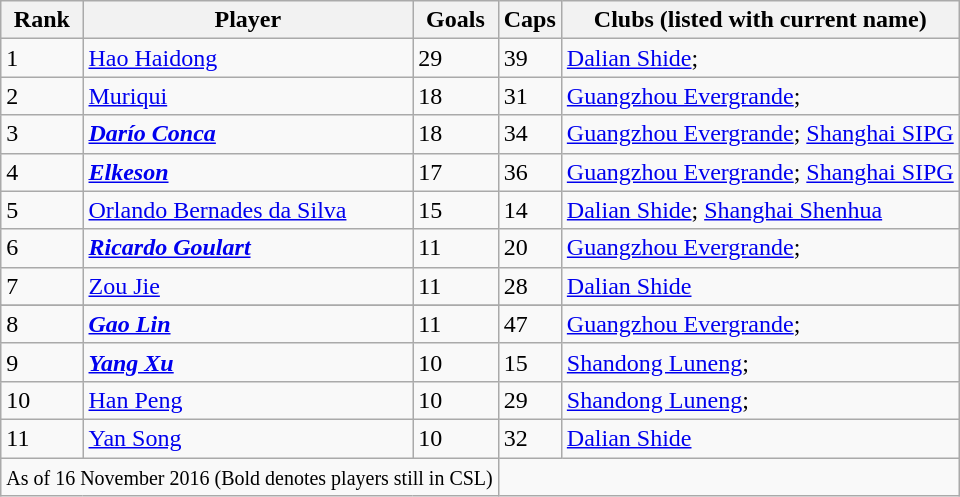<table class="wikitable sortable" style="text-align:left;margin-left:1em;">
<tr>
<th>Rank</th>
<th>Player</th>
<th>Goals</th>
<th>Caps</th>
<th>Clubs (listed with current name)</th>
</tr>
<tr>
<td>1</td>
<td style="text-align:left;"> <a href='#'>Hao Haidong</a></td>
<td>29</td>
<td>39</td>
<td><a href='#'>Dalian Shide</a>;</td>
</tr>
<tr>
<td>2</td>
<td style="text-align:left;"> <a href='#'>Muriqui</a></td>
<td>18</td>
<td>31</td>
<td><a href='#'>Guangzhou Evergrande</a>;</td>
</tr>
<tr>
<td>3</td>
<td style="text-align:left;"> <strong><em><a href='#'>Darío Conca</a></em></strong></td>
<td>18</td>
<td>34</td>
<td><a href='#'>Guangzhou Evergrande</a>; <a href='#'>Shanghai SIPG</a></td>
</tr>
<tr>
<td>4</td>
<td style="text-align:left;"> <strong><em><a href='#'>Elkeson</a></em></strong></td>
<td>17</td>
<td>36</td>
<td><a href='#'>Guangzhou Evergrande</a>; <a href='#'>Shanghai SIPG</a></td>
</tr>
<tr>
<td>5</td>
<td style="text-align:left;"> <a href='#'>Orlando Bernades da Silva</a></td>
<td>15</td>
<td>14</td>
<td><a href='#'>Dalian Shide</a>; <a href='#'>Shanghai Shenhua</a></td>
</tr>
<tr>
<td>6</td>
<td style="text-align:left;"> <strong><em><a href='#'>Ricardo Goulart</a></em></strong></td>
<td>11</td>
<td>20</td>
<td><a href='#'>Guangzhou Evergrande</a>;</td>
</tr>
<tr>
<td>7</td>
<td style="text-align:left;"> <a href='#'>Zou Jie</a></td>
<td>11</td>
<td>28</td>
<td><a href='#'>Dalian Shide</a></td>
</tr>
<tr>
</tr>
<tr>
<td>8</td>
<td style="text-align:left;"> <strong><em><a href='#'>Gao Lin</a></em></strong></td>
<td>11</td>
<td>47</td>
<td><a href='#'>Guangzhou Evergrande</a>;</td>
</tr>
<tr>
<td>9</td>
<td style="text-align:left;"> <strong><em><a href='#'>Yang Xu</a></em></strong></td>
<td>10</td>
<td>15</td>
<td><a href='#'>Shandong Luneng</a>;</td>
</tr>
<tr>
<td>10</td>
<td style="text-align:left;"> <a href='#'>Han Peng</a></td>
<td>10</td>
<td>29</td>
<td><a href='#'>Shandong Luneng</a>;</td>
</tr>
<tr>
<td>11</td>
<td style="text-align:left;"> <a href='#'>Yan Song</a></td>
<td>10</td>
<td>32</td>
<td><a href='#'>Dalian Shide</a></td>
</tr>
<tr>
<td colspan="3"><small>As of 16 November 2016 (Bold denotes players still in CSL)</small></td>
</tr>
</table>
